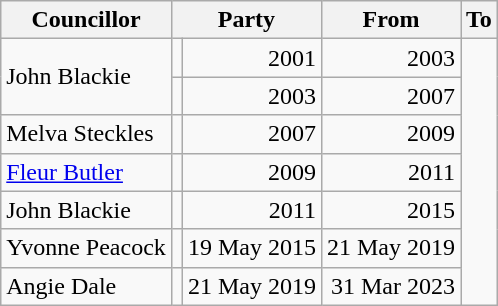<table class=wikitable>
<tr>
<th>Councillor</th>
<th colspan=2>Party</th>
<th>From</th>
<th>To</th>
</tr>
<tr>
<td rowspan=2>John Blackie</td>
<td></td>
<td align=right>2001</td>
<td align=right>2003</td>
</tr>
<tr>
<td></td>
<td align=right>2003</td>
<td align=right>2007</td>
</tr>
<tr>
<td>Melva Steckles</td>
<td></td>
<td align=right>2007</td>
<td align=right>2009</td>
</tr>
<tr>
<td><a href='#'>Fleur Butler</a></td>
<td></td>
<td align=right>2009</td>
<td align=right>2011</td>
</tr>
<tr>
<td>John Blackie</td>
<td></td>
<td align=right>2011</td>
<td align=right>2015</td>
</tr>
<tr>
<td>Yvonne Peacock</td>
<td></td>
<td align=right>19 May 2015</td>
<td align=right>21 May 2019</td>
</tr>
<tr>
<td>Angie Dale</td>
<td></td>
<td align=right>21 May 2019</td>
<td align=right>31 Mar 2023</td>
</tr>
</table>
